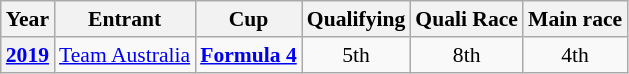<table class="wikitable" style="text-align:center; font-size:90%">
<tr>
<th>Year</th>
<th>Entrant</th>
<th>Cup</th>
<th>Qualifying</th>
<th>Quali Race</th>
<th>Main race</th>
</tr>
<tr>
<th><a href='#'>2019</a></th>
<td> <a href='#'>Team Australia</a></td>
<td><a href='#'><strong><span>Formula 4</span></strong></a></td>
<td>5th</td>
<td>8th</td>
<td>4th</td>
</tr>
</table>
